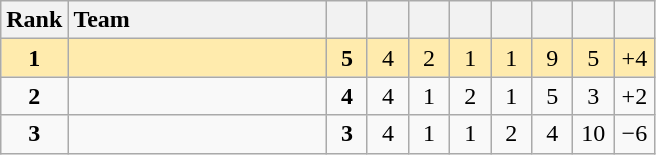<table class="wikitable" style="text-align:center">
<tr>
<th width=30>Rank</th>
<th width=165 style="text-align:left">Team</th>
<th width=20></th>
<th width=20></th>
<th width=20></th>
<th width=20></th>
<th width=20></th>
<th width=20></th>
<th width=20></th>
<th width=20></th>
</tr>
<tr bgcolor="#ffebad">
<td><strong>1</strong></td>
<td align="left"></td>
<td><strong>5</strong></td>
<td>4</td>
<td>2</td>
<td>1</td>
<td>1</td>
<td>9</td>
<td>5</td>
<td>+4</td>
</tr>
<tr>
<td><strong>2</strong></td>
<td align="left"></td>
<td><strong>4</strong></td>
<td>4</td>
<td>1</td>
<td>2</td>
<td>1</td>
<td>5</td>
<td>3</td>
<td>+2</td>
</tr>
<tr>
<td><strong>3</strong></td>
<td align="left"></td>
<td><strong>3</strong></td>
<td>4</td>
<td>1</td>
<td>1</td>
<td>2</td>
<td>4</td>
<td>10</td>
<td>−6</td>
</tr>
</table>
